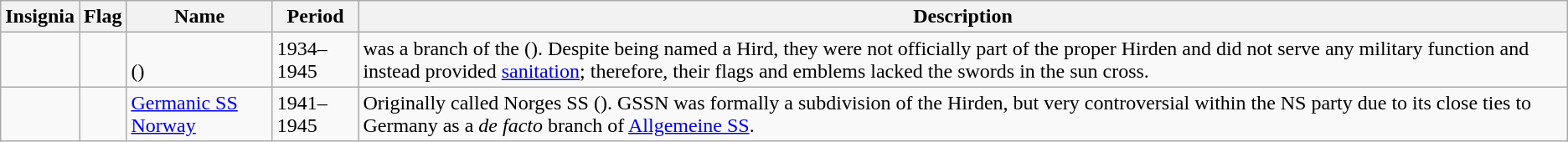<table class="wikitable">
<tr>
<th>Insignia</th>
<th>Flag</th>
<th>Name</th>
<th>Period</th>
<th>Description</th>
</tr>
<tr>
<td></td>
<td></td>
<td><br>()</td>
<td>1934–1945</td>
<td> was a branch of the  (). Despite being named a Hird, they were not officially part of the proper Hirden and did not serve any military function and instead provided <a href='#'>sanitation</a>; therefore, their flags and emblems lacked the swords in the sun cross.</td>
</tr>
<tr>
<td></td>
<td></td>
<td><a href='#'>Germanic SS Norway</a></td>
<td>1941–1945</td>
<td>Originally called Norges SS (). GSSN was formally a subdivision of the Hirden, but very controversial within the NS party due to its close ties to Germany as a <em>de facto</em> branch of <a href='#'>Allgemeine SS</a>.</td>
</tr>
</table>
